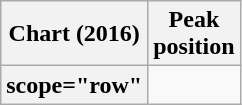<table class="wikitable plainrowheaders" style="text-align:center;">
<tr>
<th scope="col">Chart (2016)</th>
<th scope="col">Peak<br>position</th>
</tr>
<tr>
<th>scope="row" </th>
</tr>
</table>
